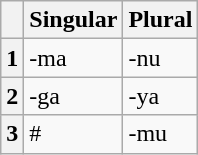<table class="wikitable">
<tr>
<th></th>
<th>Singular</th>
<th>Plural</th>
</tr>
<tr>
<th>1</th>
<td>-ma</td>
<td>-nu</td>
</tr>
<tr>
<th>2</th>
<td>-ga</td>
<td>-ya</td>
</tr>
<tr>
<th>3</th>
<td>#</td>
<td>-mu</td>
</tr>
</table>
